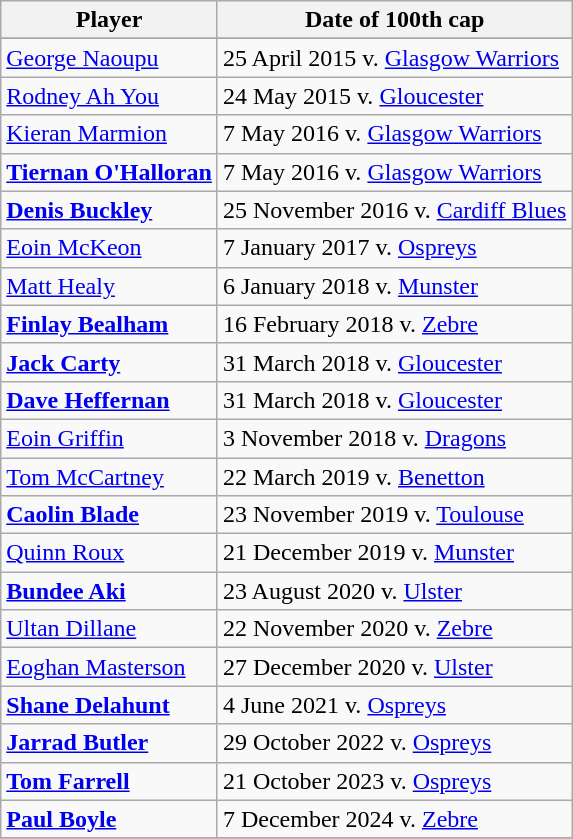<table class="wikitable">
<tr>
<th>Player</th>
<th>Date of 100th cap</th>
</tr>
<tr>
</tr>
<tr>
<td> <a href='#'>George Naoupu</a></td>
<td>25 April 2015 v. <a href='#'>Glasgow Warriors</a></td>
</tr>
<tr>
<td> <a href='#'>Rodney Ah You</a></td>
<td>24 May 2015 v. <a href='#'>Gloucester</a></td>
</tr>
<tr>
<td> <a href='#'>Kieran Marmion</a></td>
<td>7 May 2016 v. <a href='#'>Glasgow Warriors</a></td>
</tr>
<tr>
<td> <strong><a href='#'>Tiernan O'Halloran</a></strong></td>
<td>7 May 2016 v. <a href='#'>Glasgow Warriors</a></td>
</tr>
<tr>
<td> <strong><a href='#'>Denis Buckley</a></strong></td>
<td>25 November 2016 v. <a href='#'>Cardiff Blues</a></td>
</tr>
<tr>
<td> <a href='#'>Eoin McKeon</a></td>
<td>7 January 2017 v. <a href='#'>Ospreys</a></td>
</tr>
<tr>
<td> <a href='#'>Matt Healy</a></td>
<td>6 January 2018 v. <a href='#'>Munster</a></td>
</tr>
<tr>
<td> <strong><a href='#'>Finlay Bealham</a></strong></td>
<td>16 February 2018 v. <a href='#'>Zebre</a></td>
</tr>
<tr>
<td> <strong><a href='#'>Jack Carty</a></strong></td>
<td>31 March 2018 v. <a href='#'>Gloucester</a></td>
</tr>
<tr>
<td> <strong><a href='#'>Dave Heffernan</a></strong></td>
<td>31 March 2018 v. <a href='#'>Gloucester</a></td>
</tr>
<tr>
<td> <a href='#'>Eoin Griffin</a></td>
<td>3 November 2018 v. <a href='#'>Dragons</a></td>
</tr>
<tr>
<td> <a href='#'>Tom McCartney</a></td>
<td>22 March 2019 v. <a href='#'>Benetton</a></td>
</tr>
<tr>
<td> <strong><a href='#'>Caolin Blade</a></strong></td>
<td>23 November 2019 v. <a href='#'>Toulouse</a></td>
</tr>
<tr>
<td> <a href='#'>Quinn Roux</a></td>
<td>21 December 2019 v. <a href='#'>Munster</a></td>
</tr>
<tr>
<td> <strong><a href='#'>Bundee Aki</a></strong></td>
<td>23 August 2020 v. <a href='#'>Ulster</a></td>
</tr>
<tr>
<td> <a href='#'>Ultan Dillane</a></td>
<td>22 November 2020 v. <a href='#'>Zebre</a></td>
</tr>
<tr>
<td> <a href='#'>Eoghan Masterson</a></td>
<td>27 December 2020 v. <a href='#'>Ulster</a></td>
</tr>
<tr>
<td> <strong><a href='#'>Shane Delahunt</a></strong></td>
<td>4 June 2021 v. <a href='#'>Ospreys</a></td>
</tr>
<tr>
<td> <strong><a href='#'>Jarrad Butler</a></strong></td>
<td>29 October 2022 v. <a href='#'>Ospreys</a></td>
</tr>
<tr>
<td> <strong><a href='#'>Tom Farrell</a></strong></td>
<td>21 October 2023 v. <a href='#'>Ospreys</a></td>
</tr>
<tr>
<td> <strong><a href='#'>Paul Boyle</a></strong></td>
<td>7 December 2024 v. <a href='#'>Zebre</a></td>
</tr>
<tr>
</tr>
</table>
